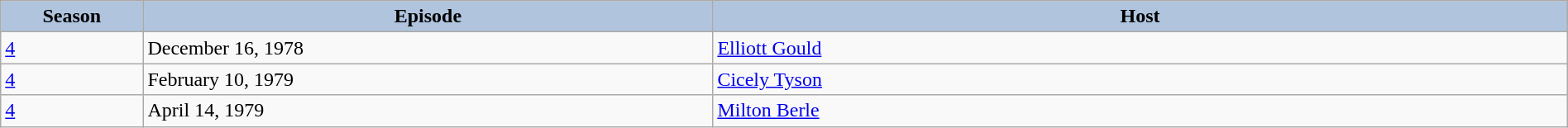<table class="wikitable" style="width:100%;">
<tr>
<th style="background:#B0C4DE;" width="5%">Season</th>
<th style="background:#B0C4DE;" width="20%">Episode</th>
<th style="background:#B0C4DE;" width="30%">Host</th>
</tr>
<tr>
<td><a href='#'>4</a></td>
<td>December 16, 1978</td>
<td><a href='#'>Elliott Gould</a></td>
</tr>
<tr>
<td><a href='#'>4</a></td>
<td>February 10, 1979</td>
<td><a href='#'>Cicely Tyson</a></td>
</tr>
<tr>
<td><a href='#'>4</a></td>
<td>April 14, 1979</td>
<td><a href='#'>Milton Berle</a></td>
</tr>
</table>
